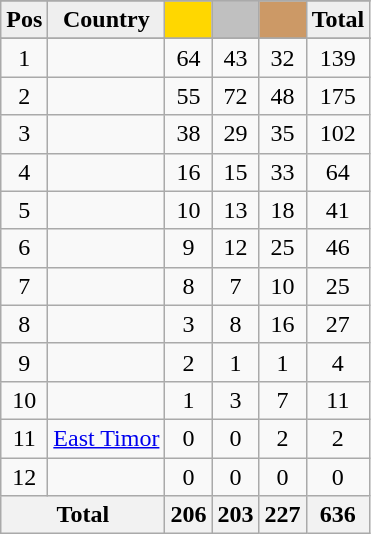<table class="wikitable sortable" style="text-align:center">
<tr bgcolor="#efefef">
</tr>
<tr bgcolor="#efefef">
<td><strong>Pos</strong></td>
<td><strong>Country</strong></td>
<td bgcolor="gold"></td>
<td bgcolor="silver"></td>
<td bgcolor="CC9966"></td>
<td><strong>Total</strong></td>
</tr>
<tr>
</tr>
<tr>
</tr>
<tr>
<td>1</td>
<td style="text-align:left"></td>
<td>64</td>
<td>43</td>
<td>32</td>
<td>139</td>
</tr>
<tr>
<td>2</td>
<td style="text-align:left"></td>
<td>55</td>
<td>72</td>
<td>48</td>
<td>175</td>
</tr>
<tr>
<td>3</td>
<td style="text-align:left"></td>
<td>38</td>
<td>29</td>
<td>35</td>
<td>102</td>
</tr>
<tr>
<td>4</td>
<td style="text-align:left"></td>
<td>16</td>
<td>15</td>
<td>33</td>
<td>64</td>
</tr>
<tr>
<td>5</td>
<td style="text-align:left"></td>
<td>10</td>
<td>13</td>
<td>18</td>
<td>41</td>
</tr>
<tr>
<td>6</td>
<td style="text-align:left"></td>
<td>9</td>
<td>12</td>
<td>25</td>
<td>46</td>
</tr>
<tr>
<td>7</td>
<td style="text-align:left"></td>
<td>8</td>
<td>7</td>
<td>10</td>
<td>25</td>
</tr>
<tr>
<td>8</td>
<td style="text-align:left"></td>
<td>3</td>
<td>8</td>
<td>16</td>
<td>27</td>
</tr>
<tr>
<td>9</td>
<td style="text-align:left"></td>
<td>2</td>
<td>1</td>
<td>1</td>
<td>4</td>
</tr>
<tr>
<td>10</td>
<td style="text-align:left"></td>
<td>1</td>
<td>3</td>
<td>7</td>
<td>11</td>
</tr>
<tr>
<td>11</td>
<td style="text-align:left"> <a href='#'>East Timor</a></td>
<td>0</td>
<td>0</td>
<td>2</td>
<td>2</td>
</tr>
<tr>
<td>12</td>
<td style="text-align:left"></td>
<td>0</td>
<td>0</td>
<td>0</td>
<td>0</td>
</tr>
<tr class="sortbottom">
<th colspan=2>Total</th>
<th>206</th>
<th>203</th>
<th>227</th>
<th>636</th>
</tr>
</table>
